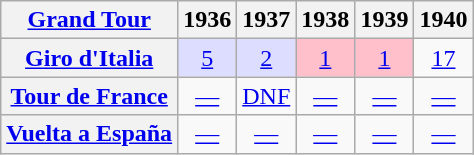<table class="wikitable plainrowheaders">
<tr>
<th scope="col"><a href='#'>Grand Tour</a></th>
<th scope="col">1936</th>
<th scope="col">1937</th>
<th scope="col">1938</th>
<th scope="col">1939</th>
<th scope="col">1940</th>
</tr>
<tr style="text-align:center;">
<th scope="row"> <a href='#'>Giro d'Italia</a></th>
<td style="background:#ddddff;"><a href='#'>5</a></td>
<td style="background:#ddddff;"><a href='#'>2</a></td>
<td bgcolor=pink><a href='#'>1</a></td>
<td bgcolor=pink><a href='#'>1</a></td>
<td><a href='#'>17</a></td>
</tr>
<tr style="text-align:center;">
<th scope="row"> <a href='#'>Tour de France</a></th>
<td><a href='#'>—</a></td>
<td><a href='#'>DNF</a></td>
<td><a href='#'>—</a></td>
<td><a href='#'>—</a></td>
<td><a href='#'>—</a></td>
</tr>
<tr style="text-align:center;">
<th scope="row"> <a href='#'>Vuelta a España</a></th>
<td><a href='#'>—</a></td>
<td><a href='#'>—</a></td>
<td><a href='#'>—</a></td>
<td><a href='#'>—</a></td>
<td><a href='#'>—</a></td>
</tr>
</table>
